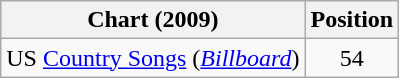<table class="wikitable sortable">
<tr>
<th scope="col">Chart (2009)</th>
<th scope="col">Position</th>
</tr>
<tr>
<td>US <a href='#'>Country Songs</a> (<em><a href='#'>Billboard</a></em>)</td>
<td align="center">54</td>
</tr>
</table>
